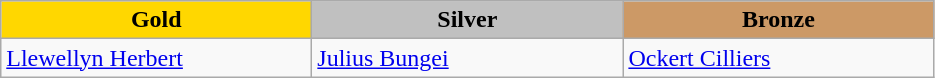<table class="wikitable" style="text-align:left">
<tr align="center">
<td width=200 bgcolor=gold><strong>Gold</strong></td>
<td width=200 bgcolor=silver><strong>Silver</strong></td>
<td width=200 bgcolor=CC9966><strong>Bronze</strong></td>
</tr>
<tr>
<td><a href='#'>Llewellyn Herbert</a><br><em></em></td>
<td><a href='#'>Julius Bungei</a><br><em></em></td>
<td><a href='#'>Ockert Cilliers</a><br><em></em></td>
</tr>
</table>
